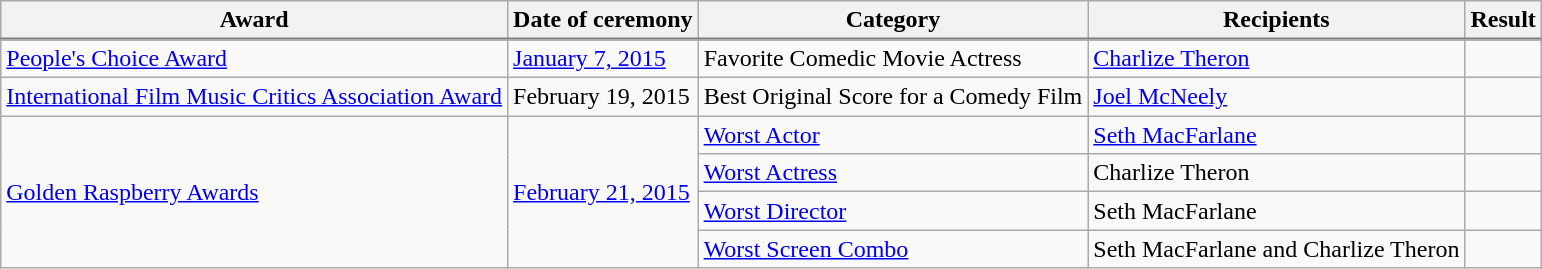<table class="wikitable plainrowheaders sortable">
<tr style="text-align:center;">
<th scope="col">Award</th>
<th scope="col">Date of ceremony</th>
<th scope="col">Category</th>
<th scope="col">Recipients</th>
<th scope="col">Result</th>
</tr>
<tr style="border-top:2px solid gray;">
</tr>
<tr>
<td><a href='#'>People's Choice Award</a></td>
<td><a href='#'>January 7, 2015</a></td>
<td>Favorite Comedic Movie Actress</td>
<td><a href='#'>Charlize Theron</a></td>
<td></td>
</tr>
<tr>
<td><a href='#'>International Film Music Critics Association Award</a></td>
<td>February 19, 2015</td>
<td>Best Original Score for a Comedy Film</td>
<td><a href='#'>Joel McNeely</a></td>
<td></td>
</tr>
<tr>
<td rowspan="4"><a href='#'>Golden Raspberry Awards</a></td>
<td rowspan="4"><a href='#'>February 21, 2015</a></td>
<td><a href='#'>Worst Actor</a></td>
<td><a href='#'>Seth MacFarlane</a></td>
<td></td>
</tr>
<tr>
<td><a href='#'>Worst Actress</a></td>
<td>Charlize Theron</td>
<td></td>
</tr>
<tr>
<td><a href='#'>Worst Director</a></td>
<td>Seth MacFarlane</td>
<td></td>
</tr>
<tr>
<td><a href='#'>Worst Screen Combo</a></td>
<td>Seth MacFarlane and Charlize Theron</td>
<td></td>
</tr>
</table>
